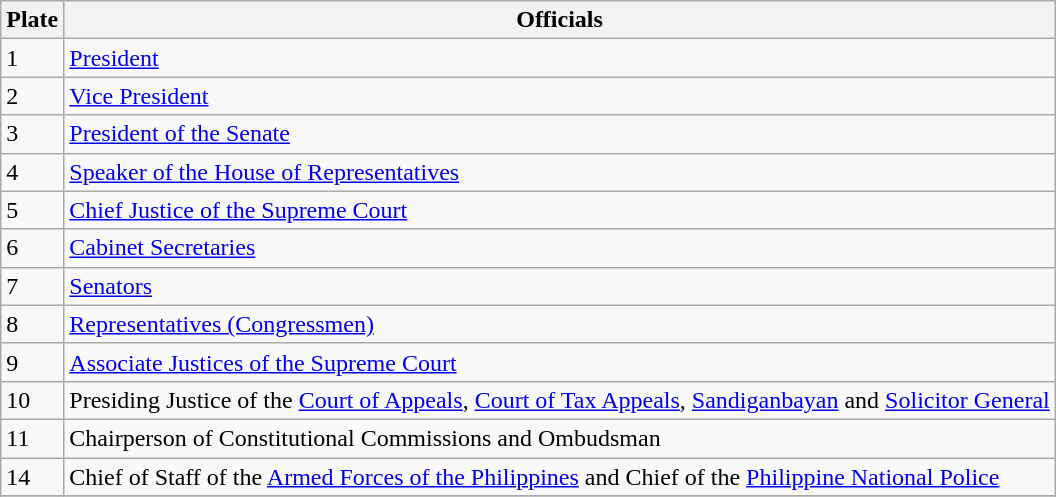<table class="wikitable">
<tr>
<th>Plate</th>
<th>Officials</th>
</tr>
<tr>
<td>1</td>
<td><a href='#'>President</a></td>
</tr>
<tr>
<td>2</td>
<td><a href='#'>Vice President</a></td>
</tr>
<tr>
<td>3</td>
<td><a href='#'>President of the Senate</a></td>
</tr>
<tr>
<td>4</td>
<td><a href='#'>Speaker of the House of Representatives</a></td>
</tr>
<tr>
<td>5</td>
<td><a href='#'>Chief Justice of the Supreme Court</a></td>
</tr>
<tr>
<td>6</td>
<td><a href='#'>Cabinet Secretaries</a></td>
</tr>
<tr>
<td>7</td>
<td><a href='#'>Senators</a></td>
</tr>
<tr>
<td>8</td>
<td><a href='#'>Representatives (Congressmen)</a></td>
</tr>
<tr>
<td>9</td>
<td><a href='#'>Associate Justices of the Supreme Court</a></td>
</tr>
<tr>
<td>10</td>
<td>Presiding Justice of the <a href='#'>Court of Appeals</a>, <a href='#'>Court of Tax Appeals</a>, <a href='#'>Sandiganbayan</a> and <a href='#'>Solicitor General</a></td>
</tr>
<tr>
<td>11</td>
<td>Chairperson of Constitutional Commissions and Ombudsman</td>
</tr>
<tr>
<td>14</td>
<td>Chief of Staff of the <a href='#'>Armed Forces of the Philippines</a> and Chief of the <a href='#'>Philippine National Police</a></td>
</tr>
<tr>
</tr>
</table>
